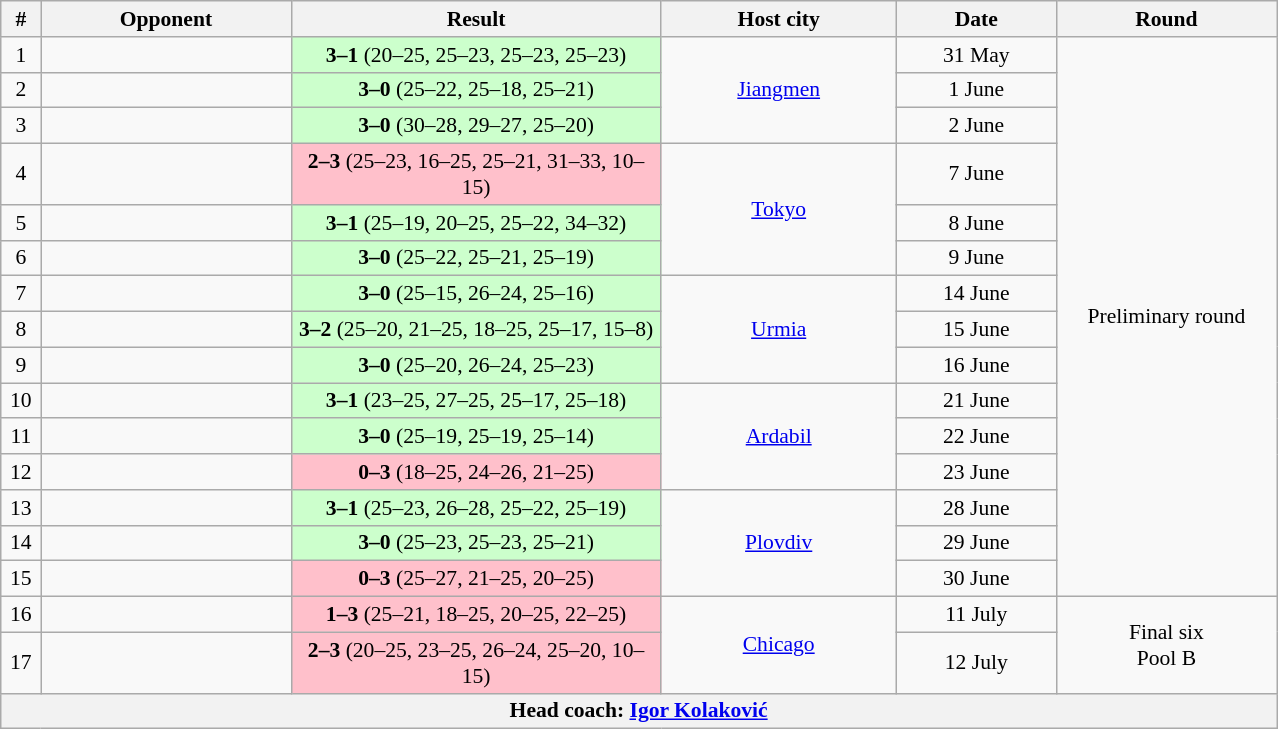<table class="wikitable" style="text-align: center;font-size:90%;">
<tr>
<th width=20>#</th>
<th width=160>Opponent</th>
<th width=240>Result</th>
<th width=150>Host city</th>
<th width=100>Date</th>
<th width=140>Round</th>
</tr>
<tr>
<td>1</td>
<td align=left></td>
<td bgcolor=ccffcc><strong>3–1</strong> (20–25, 25–23, 25–23, 25–23)</td>
<td rowspan=3> <a href='#'>Jiangmen</a></td>
<td>31 May</td>
<td rowspan=15>Preliminary round</td>
</tr>
<tr>
<td>2</td>
<td align=left></td>
<td bgcolor=ccffcc><strong>3–0</strong> (25–22, 25–18, 25–21)</td>
<td>1 June</td>
</tr>
<tr>
<td>3</td>
<td align=left></td>
<td bgcolor=ccffcc><strong>3–0</strong> (30–28, 29–27, 25–20)</td>
<td>2 June</td>
</tr>
<tr>
<td>4</td>
<td align=left></td>
<td bgcolor=pink><strong>2–3</strong> (25–23, 16–25, 25–21, 31–33, 10–15)</td>
<td rowspan=3> <a href='#'>Tokyo</a></td>
<td>7 June</td>
</tr>
<tr>
<td>5</td>
<td align=left></td>
<td bgcolor=ccffcc><strong>3–1</strong> (25–19, 20–25, 25–22, 34–32)</td>
<td>8 June</td>
</tr>
<tr>
<td>6</td>
<td align=left></td>
<td bgcolor=ccffcc><strong>3–0</strong> (25–22, 25–21, 25–19)</td>
<td>9 June</td>
</tr>
<tr>
<td>7</td>
<td align=left></td>
<td bgcolor=ccffcc><strong>3–0</strong> (25–15, 26–24, 25–16)</td>
<td rowspan=3> <a href='#'>Urmia</a></td>
<td>14 June</td>
</tr>
<tr>
<td>8</td>
<td align=left></td>
<td bgcolor=ccffcc><strong>3–2</strong> (25–20, 21–25, 18–25, 25–17, 15–8)</td>
<td>15 June</td>
</tr>
<tr>
<td>9</td>
<td align=left></td>
<td bgcolor=ccffcc><strong>3–0</strong> (25–20, 26–24, 25–23)</td>
<td>16 June</td>
</tr>
<tr>
<td>10</td>
<td align=left></td>
<td bgcolor=ccffcc><strong>3–1</strong> (23–25, 27–25, 25–17, 25–18)</td>
<td rowspan=3> <a href='#'>Ardabil</a></td>
<td>21 June</td>
</tr>
<tr>
<td>11</td>
<td align=left></td>
<td bgcolor=ccffcc><strong>3–0</strong> (25–19, 25–19, 25–14)</td>
<td>22 June</td>
</tr>
<tr>
<td>12</td>
<td align=left></td>
<td bgcolor=pink><strong>0–3</strong> (18–25, 24–26, 21–25)</td>
<td>23 June</td>
</tr>
<tr>
<td>13</td>
<td align=left></td>
<td bgcolor=ccffcc><strong>3–1</strong> (25–23, 26–28, 25–22, 25–19)</td>
<td rowspan=3> <a href='#'>Plovdiv</a></td>
<td>28 June</td>
</tr>
<tr>
<td>14</td>
<td align=left></td>
<td bgcolor=ccffcc><strong>3–0</strong> (25–23, 25–23, 25–21)</td>
<td>29 June</td>
</tr>
<tr>
<td>15</td>
<td align=left></td>
<td bgcolor=pink><strong>0–3</strong> (25–27, 21–25, 20–25)</td>
<td>30 June</td>
</tr>
<tr>
<td>16</td>
<td align=left></td>
<td bgcolor=pink><strong>1–3</strong> (25–21, 18–25, 20–25, 22–25)</td>
<td rowspan=2> <a href='#'>Chicago</a></td>
<td>11 July</td>
<td rowspan=2>Final six<br>Pool B</td>
</tr>
<tr>
<td>17</td>
<td align=left></td>
<td bgcolor=pink><strong>2–3</strong> (20–25, 23–25, 26–24, 25–20, 10–15)</td>
<td>12 July</td>
</tr>
<tr>
<th colspan=6>Head coach:  <a href='#'>Igor Kolaković</a></th>
</tr>
</table>
